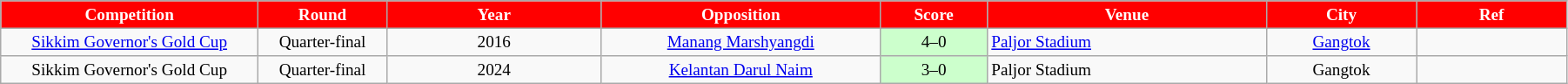<table class="wikitable" style="font-size:80%; width:95%; text-align:center">
<tr>
<th width="12%" style="background:Red; color:white; text-align:center;">Competition</th>
<th width="6%" style="background:Red; color:white; text-align:center;">Round</th>
<th width="10%" style="background:Red; color:white; text-align:center;">Year</th>
<th width="13%" style="background:Red; color:white; text-align:center;">Opposition</th>
<th width="5%" style="background:Red; color:white; text-align:center;">Score</th>
<th width="13%" style="background:Red; color:white; text-align:center;">Venue</th>
<th width="7%" style="background:Red; color:white; text-align:center;">City</th>
<th width="7%" style="background:Red; color:white; text-align:center;">Ref</th>
</tr>
<tr>
<td><a href='#'>Sikkim Governor's Gold Cup</a></td>
<td>Quarter-final</td>
<td>2016<br><td> <a href='#'>Manang Marshyangdi</a></td>
<td style="text-align:center; background:#CCFFCC;">4–0</td>
<td align=left><a href='#'>Paljor Stadium</a></td>
<td><a href='#'>Gangtok</a></td>
<td></td>
</tr>
<tr>
<td>Sikkim Governor's Gold Cup</td>
<td>Quarter-final</td>
<td>2024<br><td> <a href='#'>Kelantan Darul Naim</a></td>
<td style="text-align:center; background:#CCFFCC;">3–0</td>
<td align=left>Paljor Stadium</td>
<td>Gangtok</td>
<td></td>
</tr>
</table>
